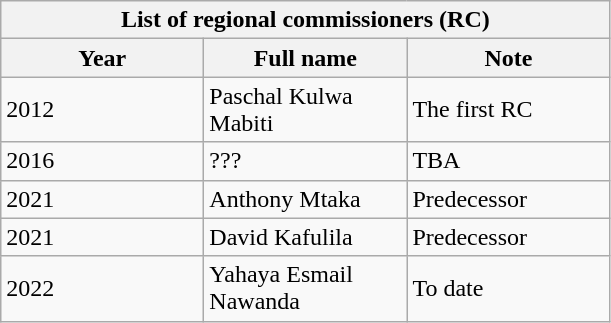<table class="wikitable">
<tr>
<th colspan="8">List of regional commissioners (RC)</th>
</tr>
<tr style="text-align:center;">
<th style="width: 8em">Year</th>
<th style="width: 8em">Full name</th>
<th style="width: 8em">Note</th>
</tr>
<tr>
<td>2012</td>
<td style="text-align:left;">Paschal Kulwa Mabiti</td>
<td style="text-align:left;">The first RC</td>
</tr>
<tr>
<td>2016</td>
<td style="text-align:left;">???</td>
<td style="text-align:left;">TBA</td>
</tr>
<tr>
<td>2021</td>
<td style="text-align:left;">Anthony Mtaka</td>
<td style="text-align:left;">Predecessor</td>
</tr>
<tr>
<td>2021</td>
<td style="text-align:left;">David Kafulila</td>
<td style="text-align:left;">Predecessor</td>
</tr>
<tr>
<td>2022</td>
<td style="text-align:left;">Yahaya Esmail Nawanda</td>
<td style="text-align:left;">To date</td>
</tr>
</table>
